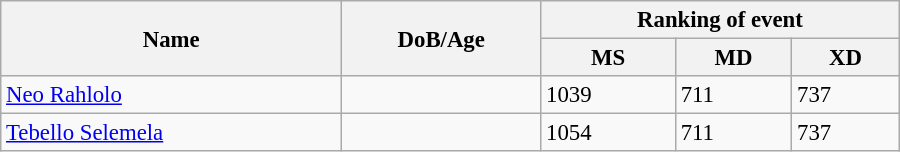<table class="wikitable" style="width:600px; font-size:95%;">
<tr>
<th rowspan="2" align="left">Name</th>
<th rowspan="2" align="left">DoB/Age</th>
<th colspan="3" align="center">Ranking of event</th>
</tr>
<tr>
<th align="center">MS</th>
<th>MD</th>
<th align="center">XD</th>
</tr>
<tr>
<td><a href='#'>Neo Rahlolo</a></td>
<td></td>
<td>1039</td>
<td>711</td>
<td>737</td>
</tr>
<tr>
<td><a href='#'>Tebello Selemela</a></td>
<td></td>
<td>1054</td>
<td>711</td>
<td>737</td>
</tr>
</table>
